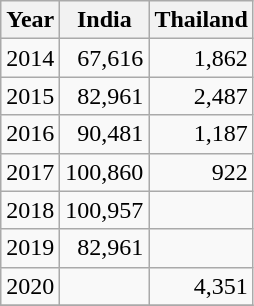<table class=wikitable style="text-align: right;">
<tr>
<th>Year</th>
<th>India</th>
<th>Thailand</th>
</tr>
<tr>
<td>2014</td>
<td>67,616</td>
<td>1,862</td>
</tr>
<tr>
<td>2015</td>
<td>82,961</td>
<td>2,487</td>
</tr>
<tr>
<td>2016</td>
<td>90,481</td>
<td>1,187</td>
</tr>
<tr>
<td>2017</td>
<td>100,860</td>
<td>922</td>
</tr>
<tr>
<td>2018</td>
<td>100,957</td>
<td></td>
</tr>
<tr>
<td>2019</td>
<td>82,961</td>
<td></td>
</tr>
<tr>
<td>2020</td>
<td></td>
<td>4,351</td>
</tr>
<tr>
</tr>
</table>
